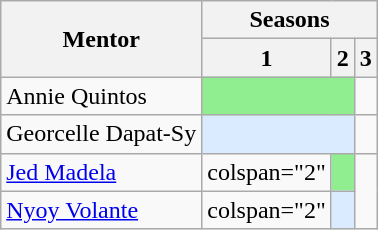<table class="wikitable">
<tr>
<th rowspan="2">Mentor</th>
<th colspan="3">Seasons</th>
</tr>
<tr>
<th>1</th>
<th>2</th>
<th>3</th>
</tr>
<tr>
<td>Annie Quintos</td>
<td colspan="2" bgcolor="#90ee90"></td>
<td></td>
</tr>
<tr>
<td>Georcelle Dapat-Sy</td>
<td colspan="2" bgcolor="#DAEBFF"></td>
<td></td>
</tr>
<tr>
<td><a href='#'>Jed Madela</a></td>
<td>colspan="2" </td>
<td bgcolor="#90ee90"></td>
</tr>
<tr>
<td><a href='#'>Nyoy Volante</a></td>
<td>colspan="2" </td>
<td bgcolor="#DAEBFF"></td>
</tr>
</table>
